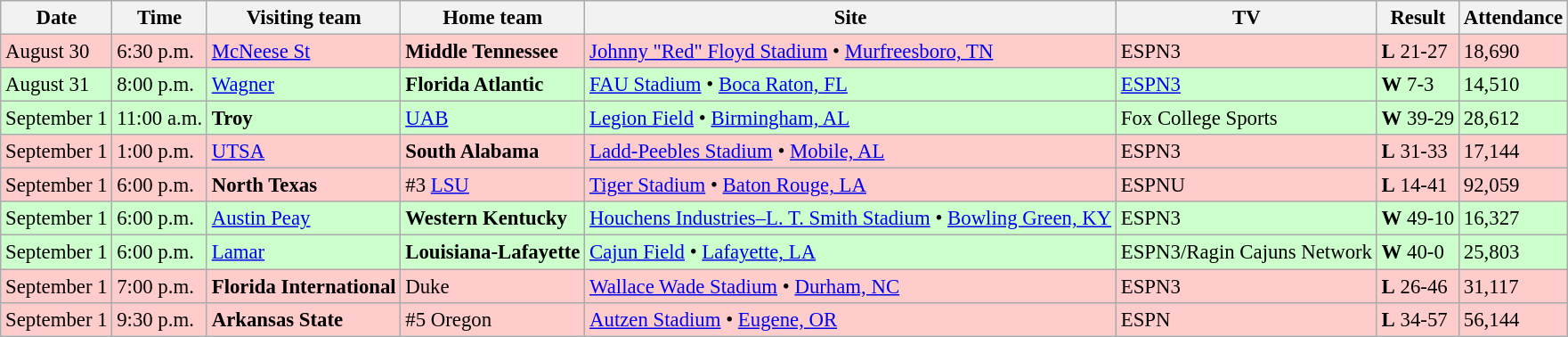<table class="wikitable" style="font-size:95%;">
<tr>
<th>Date</th>
<th>Time</th>
<th>Visiting team</th>
<th>Home team</th>
<th>Site</th>
<th>TV</th>
<th>Result</th>
<th>Attendance</th>
</tr>
<tr style="background:#fcc;">
<td>August 30</td>
<td>6:30 p.m.</td>
<td><a href='#'>McNeese St</a></td>
<td><strong>Middle Tennessee</strong></td>
<td><a href='#'>Johnny "Red" Floyd Stadium</a> • <a href='#'>Murfreesboro, TN</a></td>
<td>ESPN3</td>
<td><strong>L</strong> 21-27</td>
<td>18,690</td>
</tr>
<tr style="background:#cfc;">
<td>August 31</td>
<td>8:00 p.m.</td>
<td><a href='#'>Wagner</a></td>
<td><strong>Florida Atlantic</strong></td>
<td><a href='#'>FAU Stadium</a> • <a href='#'>Boca Raton, FL</a></td>
<td><a href='#'>ESPN3</a></td>
<td><strong>W</strong> 7-3</td>
<td>14,510</td>
</tr>
<tr style="background:#cfc;">
<td>September 1</td>
<td>11:00 a.m.</td>
<td><strong>Troy</strong></td>
<td><a href='#'>UAB</a></td>
<td><a href='#'>Legion Field</a> • <a href='#'>Birmingham, AL</a></td>
<td>Fox College Sports</td>
<td><strong>W</strong> 39-29</td>
<td>28,612</td>
</tr>
<tr style="background:#fcc;">
<td>September 1</td>
<td>1:00 p.m.</td>
<td><a href='#'>UTSA</a></td>
<td><strong>South Alabama</strong></td>
<td><a href='#'>Ladd-Peebles Stadium</a> • <a href='#'>Mobile, AL</a></td>
<td>ESPN3</td>
<td><strong>L</strong> 31-33</td>
<td>17,144</td>
</tr>
<tr style="background:#fcc;">
<td>September 1</td>
<td>6:00 p.m.</td>
<td><strong>North Texas</strong></td>
<td>#3 <a href='#'>LSU</a></td>
<td><a href='#'>Tiger Stadium</a> • <a href='#'>Baton Rouge, LA</a></td>
<td>ESPNU</td>
<td><strong>L</strong> 14-41</td>
<td>92,059</td>
</tr>
<tr style="background:#cfc;">
<td>September 1</td>
<td>6:00 p.m.</td>
<td><a href='#'>Austin Peay</a></td>
<td><strong>Western Kentucky</strong></td>
<td><a href='#'>Houchens Industries–L. T. Smith Stadium</a> • <a href='#'>Bowling Green, KY</a></td>
<td>ESPN3</td>
<td><strong>W</strong> 49-10</td>
<td>16,327</td>
</tr>
<tr style="background:#cfc;">
<td>September 1</td>
<td>6:00 p.m.</td>
<td><a href='#'>Lamar</a></td>
<td><strong>Louisiana-Lafayette</strong></td>
<td><a href='#'>Cajun Field</a> • <a href='#'>Lafayette, LA</a></td>
<td>ESPN3/Ragin Cajuns Network</td>
<td><strong>W</strong> 40-0</td>
<td>25,803</td>
</tr>
<tr style="background:#fcc;">
<td>September 1</td>
<td>7:00 p.m.</td>
<td><strong>Florida International</strong></td>
<td>Duke</td>
<td><a href='#'>Wallace Wade Stadium</a> • <a href='#'>Durham, NC</a></td>
<td>ESPN3</td>
<td><strong>L</strong> 26-46</td>
<td>31,117</td>
</tr>
<tr style="background:#fcc;">
<td>September 1</td>
<td>9:30 p.m.</td>
<td><strong>Arkansas State</strong></td>
<td>#5 Oregon</td>
<td><a href='#'>Autzen Stadium</a> • <a href='#'>Eugene, OR</a></td>
<td>ESPN</td>
<td><strong>L</strong> 34-57</td>
<td>56,144</td>
</tr>
</table>
